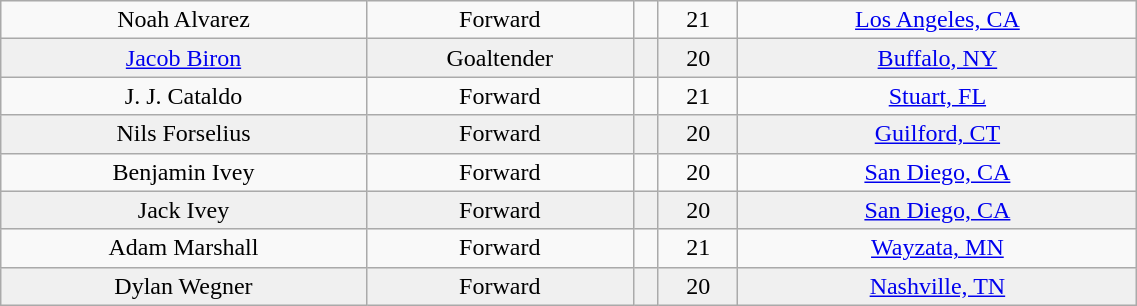<table class="wikitable" width="60%">
<tr align="center" bgcolor="">
<td>Noah Alvarez</td>
<td>Forward</td>
<td></td>
<td>21</td>
<td><a href='#'>Los Angeles, CA</a></td>
</tr>
<tr align="center" bgcolor="f0f0f0">
<td><a href='#'>Jacob Biron</a></td>
<td>Goaltender</td>
<td></td>
<td>20</td>
<td><a href='#'>Buffalo, NY</a></td>
</tr>
<tr align="center" bgcolor="">
<td>J. J. Cataldo</td>
<td>Forward</td>
<td></td>
<td>21</td>
<td><a href='#'>Stuart, FL</a></td>
</tr>
<tr align="center" bgcolor="f0f0f0">
<td>Nils Forselius</td>
<td>Forward</td>
<td></td>
<td>20</td>
<td><a href='#'>Guilford, CT</a></td>
</tr>
<tr align="center" bgcolor="">
<td>Benjamin Ivey</td>
<td>Forward</td>
<td></td>
<td>20</td>
<td><a href='#'>San Diego, CA</a></td>
</tr>
<tr align="center" bgcolor="f0f0f0">
<td>Jack Ivey</td>
<td>Forward</td>
<td></td>
<td>20</td>
<td><a href='#'>San Diego, CA</a></td>
</tr>
<tr align="center" bgcolor="">
<td>Adam Marshall</td>
<td>Forward</td>
<td></td>
<td>21</td>
<td><a href='#'>Wayzata, MN</a></td>
</tr>
<tr align="center" bgcolor="f0f0f0">
<td>Dylan Wegner</td>
<td>Forward</td>
<td></td>
<td>20</td>
<td><a href='#'>Nashville, TN</a></td>
</tr>
</table>
